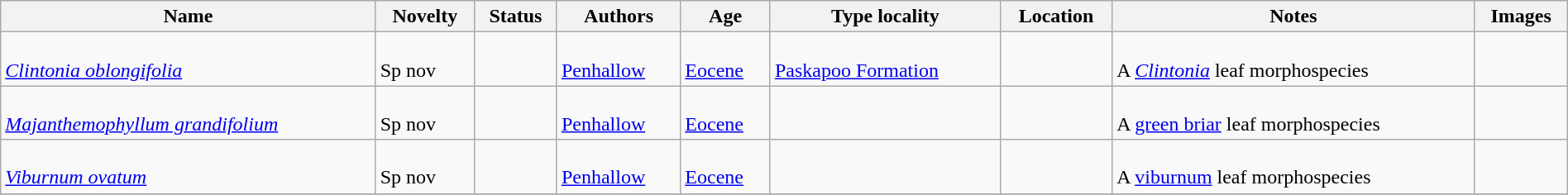<table class="wikitable sortable" align="center" width="100%">
<tr>
<th>Name</th>
<th>Novelty</th>
<th>Status</th>
<th>Authors</th>
<th>Age</th>
<th>Type locality</th>
<th>Location</th>
<th>Notes</th>
<th>Images</th>
</tr>
<tr>
<td><br><em><a href='#'>Clintonia oblongifolia</a></em></td>
<td><br>Sp nov</td>
<td></td>
<td><br><a href='#'>Penhallow</a></td>
<td><br><a href='#'>Eocene</a></td>
<td><br><a href='#'>Paskapoo Formation</a></td>
<td><br><br></td>
<td><br>A <em><a href='#'>Clintonia</a></em> leaf morphospecies</td>
<td></td>
</tr>
<tr>
<td><br><em><a href='#'>Majanthemophyllum grandifolium</a></em></td>
<td><br>Sp nov</td>
<td></td>
<td><br><a href='#'>Penhallow</a></td>
<td><br><a href='#'>Eocene</a></td>
<td></td>
<td><br><br></td>
<td><br>A <a href='#'>green briar</a> leaf morphospecies</td>
<td></td>
</tr>
<tr>
<td><br><em><a href='#'>Viburnum ovatum</a></em></td>
<td><br>Sp nov</td>
<td></td>
<td><br><a href='#'>Penhallow</a></td>
<td><br><a href='#'>Eocene</a></td>
<td></td>
<td><br><br></td>
<td><br>A <a href='#'>viburnum</a> leaf morphospecies</td>
<td></td>
</tr>
<tr>
</tr>
</table>
